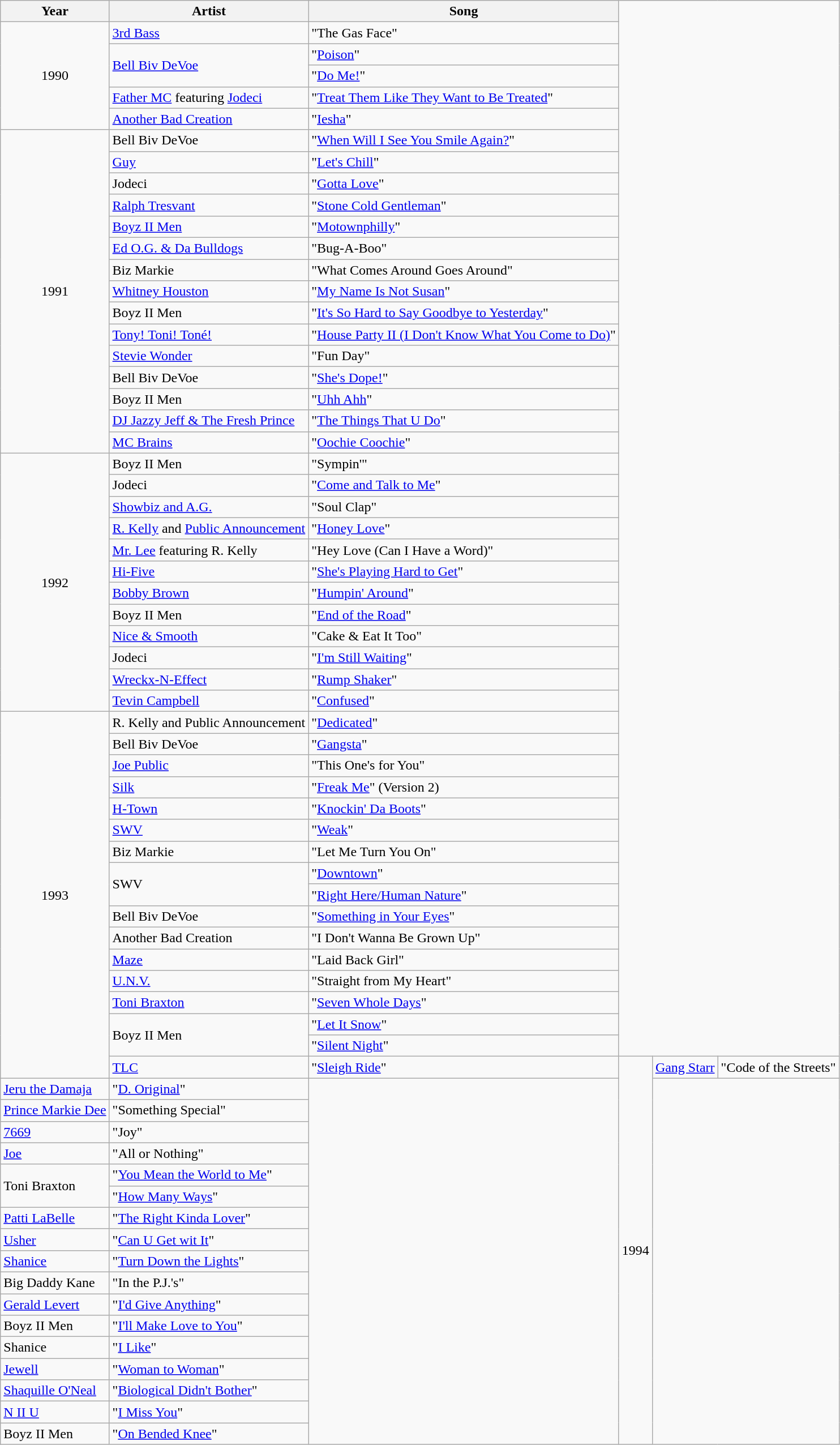<table class="wikitable">
<tr>
<th>Year</th>
<th>Artist</th>
<th>Song</th>
</tr>
<tr>
<td rowspan=5 align=center>1990</td>
<td><a href='#'>3rd Bass</a></td>
<td>"The Gas Face"</td>
</tr>
<tr>
<td rowspan=2><a href='#'>Bell Biv DeVoe</a></td>
<td>"<a href='#'>Poison</a>" </td>
</tr>
<tr>
<td>"<a href='#'>Do Me!</a>"</td>
</tr>
<tr>
<td><a href='#'>Father MC</a> featuring <a href='#'>Jodeci</a></td>
<td>"<a href='#'>Treat Them Like They Want to Be Treated</a>"</td>
</tr>
<tr>
<td><a href='#'>Another Bad Creation</a></td>
<td>"<a href='#'>Iesha</a>"</td>
</tr>
<tr>
<td rowspan=15 align=center>1991</td>
<td>Bell Biv DeVoe</td>
<td>"<a href='#'>When Will I See You Smile Again?</a>"</td>
</tr>
<tr>
<td><a href='#'>Guy</a></td>
<td>"<a href='#'>Let's Chill</a>"</td>
</tr>
<tr>
<td>Jodeci</td>
<td>"<a href='#'>Gotta Love</a>"</td>
</tr>
<tr>
<td><a href='#'>Ralph Tresvant</a></td>
<td>"<a href='#'>Stone Cold Gentleman</a>"</td>
</tr>
<tr>
<td><a href='#'>Boyz II Men</a></td>
<td>"<a href='#'>Motownphilly</a>"</td>
</tr>
<tr>
<td><a href='#'>Ed O.G. & Da Bulldogs</a></td>
<td>"Bug-A-Boo"</td>
</tr>
<tr>
<td>Biz Markie</td>
<td>"What Comes Around Goes Around"</td>
</tr>
<tr>
<td><a href='#'>Whitney Houston</a></td>
<td>"<a href='#'>My Name Is Not Susan</a>"</td>
</tr>
<tr>
<td>Boyz II Men</td>
<td>"<a href='#'>It's So Hard to Say Goodbye to Yesterday</a>"</td>
</tr>
<tr>
<td><a href='#'>Tony! Toni! Toné!</a></td>
<td>"<a href='#'>House Party II (I Don't Know What You Come to Do)</a>"</td>
</tr>
<tr>
<td><a href='#'>Stevie Wonder</a></td>
<td>"Fun Day"</td>
</tr>
<tr>
<td>Bell Biv DeVoe</td>
<td>"<a href='#'>She's Dope!</a>"</td>
</tr>
<tr>
<td>Boyz II Men</td>
<td>"<a href='#'>Uhh Ahh</a>"</td>
</tr>
<tr>
<td><a href='#'>DJ Jazzy Jeff & The Fresh Prince</a></td>
<td>"<a href='#'>The Things That U Do</a>"</td>
</tr>
<tr>
<td><a href='#'>MC Brains</a></td>
<td>"<a href='#'>Oochie Coochie</a>"</td>
</tr>
<tr>
<td rowspan=12 align=center>1992</td>
<td>Boyz II Men</td>
<td>"Sympin'"</td>
</tr>
<tr>
<td>Jodeci</td>
<td>"<a href='#'>Come and Talk to Me</a>"</td>
</tr>
<tr>
<td><a href='#'>Showbiz and A.G.</a></td>
<td>"Soul Clap"</td>
</tr>
<tr>
<td><a href='#'>R. Kelly</a> and <a href='#'>Public Announcement</a></td>
<td>"<a href='#'>Honey Love</a>"</td>
</tr>
<tr>
<td><a href='#'>Mr. Lee</a> featuring R. Kelly</td>
<td>"Hey Love (Can I Have a Word)"</td>
</tr>
<tr>
<td><a href='#'>Hi-Five</a></td>
<td>"<a href='#'>She's Playing Hard to Get</a>"</td>
</tr>
<tr>
<td><a href='#'>Bobby Brown</a></td>
<td>"<a href='#'>Humpin' Around</a>"</td>
</tr>
<tr>
<td>Boyz II Men</td>
<td>"<a href='#'>End of the Road</a>"</td>
</tr>
<tr>
<td><a href='#'>Nice & Smooth</a></td>
<td>"Cake & Eat It Too"</td>
</tr>
<tr>
<td>Jodeci</td>
<td>"<a href='#'>I'm Still Waiting</a>"</td>
</tr>
<tr>
<td><a href='#'>Wreckx-N-Effect</a></td>
<td>"<a href='#'>Rump Shaker</a>"</td>
</tr>
<tr>
<td><a href='#'>Tevin Campbell</a></td>
<td>"<a href='#'>Confused</a>"</td>
</tr>
<tr>
<td rowspan=17 align=center>1993</td>
<td>R. Kelly and Public Announcement</td>
<td>"<a href='#'>Dedicated</a>"</td>
</tr>
<tr>
<td>Bell Biv DeVoe</td>
<td>"<a href='#'>Gangsta</a>"</td>
</tr>
<tr>
<td><a href='#'>Joe Public</a></td>
<td>"This One's for You"</td>
</tr>
<tr>
<td><a href='#'>Silk</a></td>
<td>"<a href='#'>Freak Me</a>" (Version 2)</td>
</tr>
<tr>
<td><a href='#'>H-Town</a></td>
<td>"<a href='#'>Knockin' Da Boots</a>"</td>
</tr>
<tr>
<td><a href='#'>SWV</a></td>
<td>"<a href='#'>Weak</a>"</td>
</tr>
<tr>
<td>Biz Markie</td>
<td>"Let Me Turn You On"</td>
</tr>
<tr>
<td rowspan=2>SWV</td>
<td>"<a href='#'>Downtown</a>"</td>
</tr>
<tr>
<td>"<a href='#'>Right Here/Human Nature</a>"</td>
</tr>
<tr>
<td>Bell Biv DeVoe</td>
<td>"<a href='#'>Something in Your Eyes</a>"</td>
</tr>
<tr>
<td>Another Bad Creation</td>
<td>"I Don't Wanna Be Grown Up"</td>
</tr>
<tr>
<td><a href='#'>Maze</a></td>
<td>"Laid Back Girl"</td>
</tr>
<tr>
<td><a href='#'>U.N.V.</a></td>
<td>"Straight from My Heart"</td>
</tr>
<tr>
<td><a href='#'>Toni Braxton</a></td>
<td>"<a href='#'>Seven Whole Days</a>"</td>
</tr>
<tr>
<td rowspan=2>Boyz II Men</td>
<td>"<a href='#'>Let It Snow</a>"</td>
</tr>
<tr>
<td>"<a href='#'>Silent Night</a>"</td>
</tr>
<tr>
<td><a href='#'>TLC</a></td>
<td>"<a href='#'>Sleigh Ride</a>"</td>
<td rowspan=18 align=center>1994</td>
<td><a href='#'>Gang Starr</a></td>
<td>"Code of the Streets"</td>
</tr>
<tr>
<td><a href='#'>Jeru the Damaja</a></td>
<td>"<a href='#'>D. Original</a>"</td>
</tr>
<tr>
<td><a href='#'>Prince Markie Dee</a></td>
<td>"Something Special"</td>
</tr>
<tr>
<td><a href='#'>7669</a></td>
<td>"Joy"</td>
</tr>
<tr>
<td><a href='#'>Joe</a></td>
<td>"All or Nothing"</td>
</tr>
<tr>
<td rowspan=2>Toni Braxton</td>
<td>"<a href='#'>You Mean the World to Me</a>"</td>
</tr>
<tr>
<td>"<a href='#'>How Many Ways</a>"</td>
</tr>
<tr>
<td><a href='#'>Patti LaBelle</a></td>
<td>"<a href='#'>The Right Kinda Lover</a>"</td>
</tr>
<tr>
<td><a href='#'>Usher</a></td>
<td>"<a href='#'>Can U Get wit It</a>"</td>
</tr>
<tr>
<td><a href='#'>Shanice</a></td>
<td>"<a href='#'>Turn Down the Lights</a>"</td>
</tr>
<tr>
<td>Big Daddy Kane</td>
<td>"In the P.J.'s"</td>
</tr>
<tr>
<td><a href='#'>Gerald Levert</a></td>
<td>"<a href='#'>I'd Give Anything</a>"</td>
</tr>
<tr>
<td>Boyz II Men</td>
<td>"<a href='#'>I'll Make Love to You</a>"</td>
</tr>
<tr>
<td>Shanice</td>
<td>"<a href='#'>I Like</a>"</td>
</tr>
<tr>
<td><a href='#'>Jewell</a></td>
<td>"<a href='#'>Woman to Woman</a>"</td>
</tr>
<tr>
<td><a href='#'>Shaquille O'Neal</a></td>
<td>"<a href='#'>Biological Didn't Bother</a>"</td>
</tr>
<tr>
<td><a href='#'>N II U</a></td>
<td>"<a href='#'>I Miss You</a>"</td>
</tr>
<tr>
<td>Boyz II Men</td>
<td>"<a href='#'>On Bended Knee</a>"</td>
</tr>
</table>
